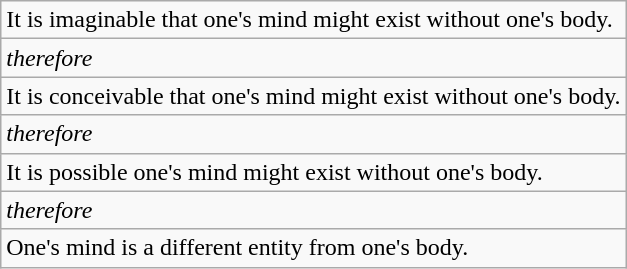<table class="wikitable">
<tr>
<td colspan="4">It is imaginable that one's mind might exist without one's body.</td>
</tr>
<tr>
<td colspan="4"><em>therefore</em></td>
</tr>
<tr>
<td colspan="4">It is conceivable that one's mind might exist without one's body.</td>
</tr>
<tr>
<td colspan="4"><em>therefore</em></td>
</tr>
<tr>
<td colspan="4">It is possible one's mind might exist without one's body.</td>
</tr>
<tr>
<td colspan="4"><em>therefore</em></td>
</tr>
<tr>
<td colspan="4">One's mind is a different entity from one's body.</td>
</tr>
</table>
